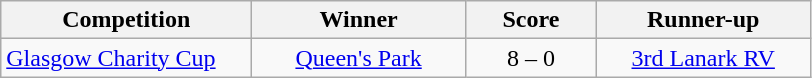<table class="wikitable" style="text-align: center;">
<tr>
<th width=160>Competition</th>
<th width=135>Winner</th>
<th width=80>Score</th>
<th width=135>Runner-up</th>
</tr>
<tr>
<td align=left><a href='#'>Glasgow Charity Cup</a></td>
<td><a href='#'>Queen's Park</a></td>
<td>8 – 0</td>
<td><a href='#'>3rd Lanark RV</a></td>
</tr>
</table>
